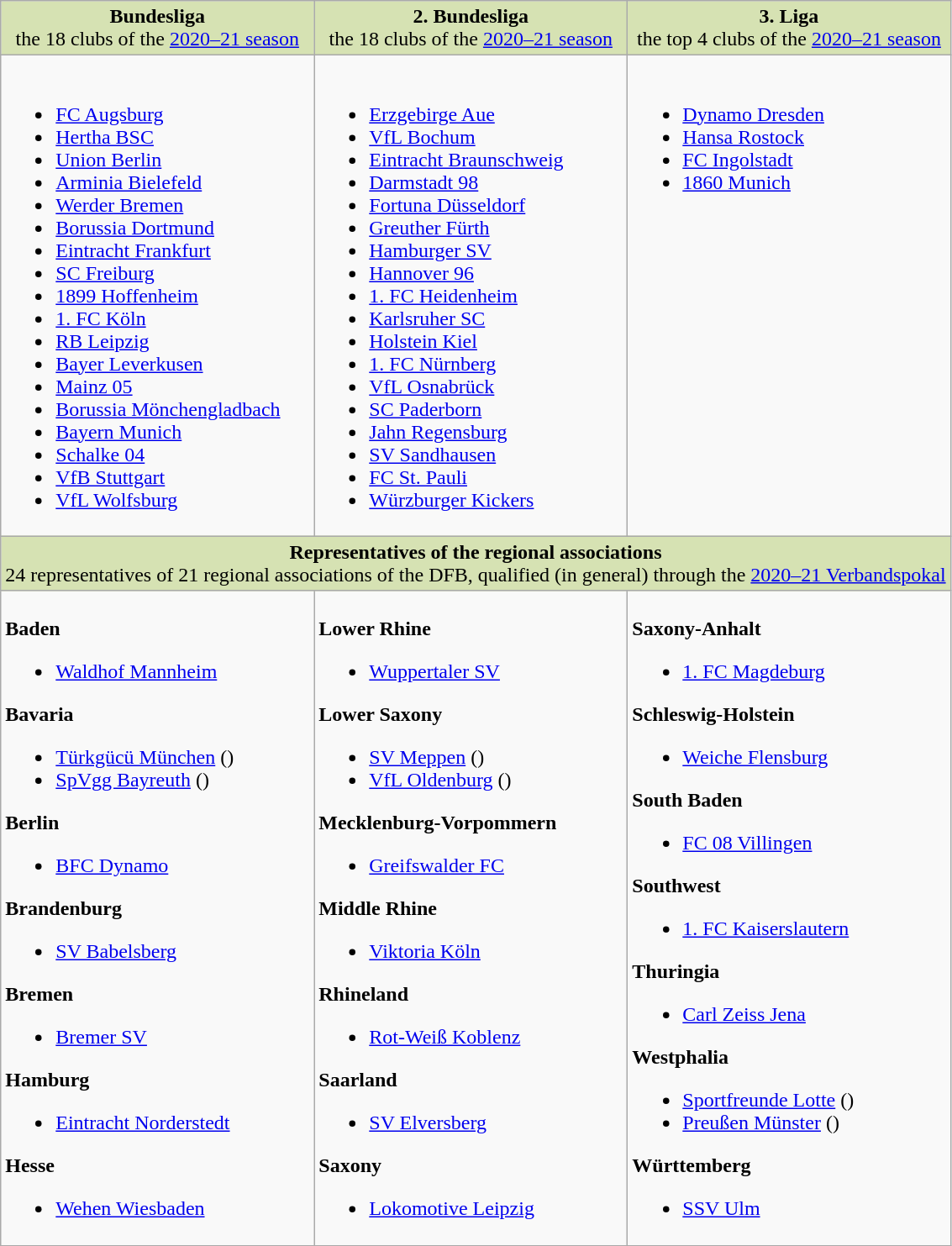<table class="wikitable">
<tr style="background:#D6E2B3; text-align:center; vertical-align:top;">
<td style="width:33%"><strong>Bundesliga</strong><br>the 18 clubs of the <a href='#'>2020–21 season</a></td>
<td style="width:33%"><strong>2. Bundesliga</strong><br>the 18 clubs of the <a href='#'>2020–21 season</a></td>
<td style="width:34%"><strong>3. Liga</strong><br>the top 4 clubs of the <a href='#'>2020–21 season</a></td>
</tr>
<tr style="vertical-align:top">
<td><br><ul><li><a href='#'>FC Augsburg</a></li><li><a href='#'>Hertha BSC</a></li><li><a href='#'>Union Berlin</a></li><li><a href='#'>Arminia Bielefeld</a></li><li><a href='#'>Werder Bremen</a></li><li><a href='#'>Borussia Dortmund</a></li><li><a href='#'>Eintracht Frankfurt</a></li><li><a href='#'>SC Freiburg</a></li><li><a href='#'>1899 Hoffenheim</a></li><li><a href='#'>1. FC Köln</a></li><li><a href='#'>RB Leipzig</a></li><li><a href='#'>Bayer Leverkusen</a></li><li><a href='#'>Mainz 05</a></li><li><a href='#'>Borussia Mönchengladbach</a></li><li><a href='#'>Bayern Munich</a></li><li><a href='#'>Schalke 04</a></li><li><a href='#'>VfB Stuttgart</a></li><li><a href='#'>VfL Wolfsburg</a></li></ul></td>
<td><br><ul><li><a href='#'>Erzgebirge Aue</a></li><li><a href='#'>VfL Bochum</a></li><li><a href='#'>Eintracht Braunschweig</a></li><li><a href='#'>Darmstadt 98</a></li><li><a href='#'>Fortuna Düsseldorf</a></li><li><a href='#'>Greuther Fürth</a></li><li><a href='#'>Hamburger SV</a></li><li><a href='#'>Hannover 96</a></li><li><a href='#'>1. FC Heidenheim</a></li><li><a href='#'>Karlsruher SC</a></li><li><a href='#'>Holstein Kiel</a></li><li><a href='#'>1. FC Nürnberg</a></li><li><a href='#'>VfL Osnabrück</a></li><li><a href='#'>SC Paderborn</a></li><li><a href='#'>Jahn Regensburg</a></li><li><a href='#'>SV Sandhausen</a></li><li><a href='#'>FC St. Pauli</a></li><li><a href='#'>Würzburger Kickers</a></li></ul></td>
<td><br><ul><li><a href='#'>Dynamo Dresden</a></li><li><a href='#'>Hansa Rostock</a></li><li><a href='#'>FC Ingolstadt</a></li><li><a href='#'>1860 Munich</a></li></ul></td>
</tr>
<tr style="background:#D6E2B3; text-align:center;">
<td colspan="3"><strong>Representatives of the regional associations</strong><br>24 representatives of 21 regional associations of the DFB, qualified (in general) through the <a href='#'>2020–21 Verbandspokal</a></td>
</tr>
<tr style="vertical-align:top">
<td><br><strong>Baden</strong><ul><li><a href='#'>Waldhof Mannheim</a></li></ul><strong>Bavaria</strong><ul><li><a href='#'>Türkgücü München</a> ()</li><li><a href='#'>SpVgg Bayreuth</a> ()</li></ul><strong>Berlin</strong><ul><li><a href='#'>BFC Dynamo</a></li></ul><strong>Brandenburg</strong><ul><li><a href='#'>SV Babelsberg</a></li></ul><strong>Bremen</strong><ul><li><a href='#'>Bremer SV</a></li></ul><strong>Hamburg</strong><ul><li><a href='#'>Eintracht Norderstedt</a></li></ul><strong>Hesse</strong><ul><li><a href='#'>Wehen Wiesbaden</a></li></ul></td>
<td><br><strong>Lower Rhine</strong><ul><li><a href='#'>Wuppertaler SV</a></li></ul><strong>Lower Saxony</strong><ul><li><a href='#'>SV Meppen</a> ()</li><li><a href='#'>VfL Oldenburg</a> ()</li></ul><strong>Mecklenburg-Vorpommern</strong><ul><li><a href='#'>Greifswalder FC</a></li></ul><strong>Middle Rhine</strong><ul><li><a href='#'>Viktoria Köln</a></li></ul><strong>Rhineland</strong><ul><li><a href='#'>Rot-Weiß Koblenz</a></li></ul><strong>Saarland</strong><ul><li><a href='#'>SV Elversberg</a></li></ul><strong>Saxony</strong><ul><li><a href='#'>Lokomotive Leipzig</a></li></ul></td>
<td><br><strong>Saxony-Anhalt</strong><ul><li><a href='#'>1. FC Magdeburg</a></li></ul><strong>Schleswig-Holstein</strong><ul><li><a href='#'>Weiche Flensburg</a></li></ul><strong>South Baden</strong><ul><li><a href='#'>FC 08 Villingen</a></li></ul><strong>Southwest</strong><ul><li><a href='#'>1. FC Kaiserslautern</a></li></ul><strong>Thuringia</strong><ul><li><a href='#'>Carl Zeiss Jena</a></li></ul><strong>Westphalia</strong><ul><li><a href='#'>Sportfreunde Lotte</a> ()</li><li><a href='#'>Preußen Münster</a> ()</li></ul><strong>Württemberg</strong><ul><li><a href='#'>SSV Ulm</a></li></ul></td>
</tr>
</table>
